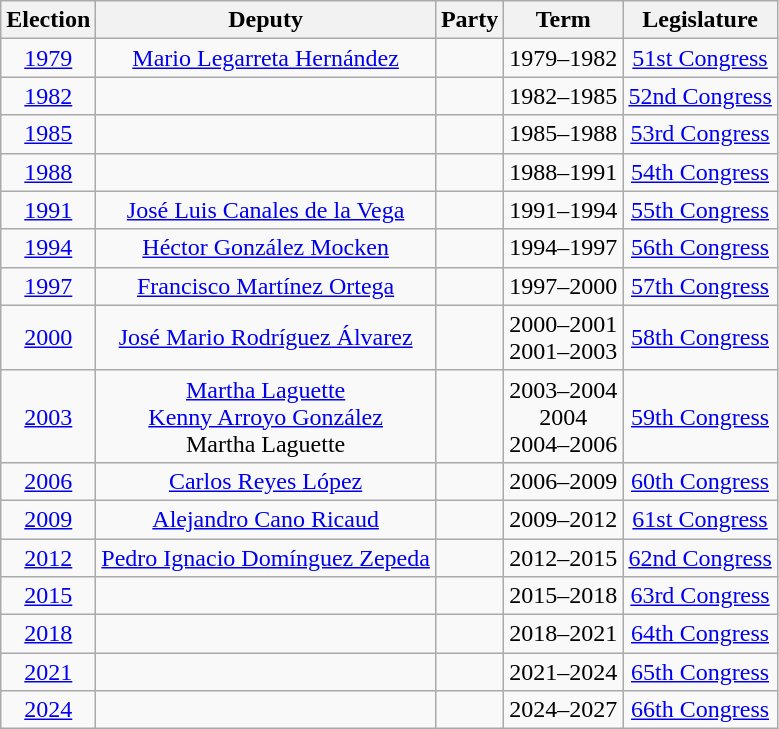<table class="wikitable sortable" style="text-align: center">
<tr>
<th>Election</th>
<th class="unsortable">Deputy</th>
<th class="unsortable">Party</th>
<th class="unsortable">Term</th>
<th class="unsortable">Legislature</th>
</tr>
<tr>
<td><a href='#'>1979</a></td>
<td><a href='#'>Mario Legarreta Hernández</a></td>
<td></td>
<td>1979–1982</td>
<td><a href='#'>51st Congress</a></td>
</tr>
<tr>
<td><a href='#'>1982</a></td>
<td></td>
<td></td>
<td>1982–1985</td>
<td><a href='#'>52nd Congress</a></td>
</tr>
<tr>
<td><a href='#'>1985</a></td>
<td></td>
<td></td>
<td>1985–1988</td>
<td><a href='#'>53rd Congress</a></td>
</tr>
<tr>
<td><a href='#'>1988</a></td>
<td></td>
<td></td>
<td>1988–1991</td>
<td><a href='#'>54th Congress</a></td>
</tr>
<tr>
<td><a href='#'>1991</a></td>
<td><a href='#'>José Luis Canales de la Vega</a></td>
<td></td>
<td>1991–1994</td>
<td><a href='#'>55th Congress</a></td>
</tr>
<tr>
<td><a href='#'>1994</a></td>
<td><a href='#'>Héctor González Mocken</a></td>
<td></td>
<td>1994–1997</td>
<td><a href='#'>56th Congress</a></td>
</tr>
<tr>
<td><a href='#'>1997</a></td>
<td><a href='#'>Francisco Martínez Ortega</a></td>
<td></td>
<td>1997–2000</td>
<td><a href='#'>57th Congress</a></td>
</tr>
<tr>
<td><a href='#'>2000</a></td>
<td><a href='#'>José Mario Rodríguez Álvarez</a><br></td>
<td></td>
<td>2000–2001<br>2001–2003</td>
<td><a href='#'>58th Congress</a></td>
</tr>
<tr>
<td><a href='#'>2003</a></td>
<td><a href='#'>Martha Laguette</a><br><a href='#'>Kenny Arroyo González</a><br>Martha Laguette</td>
<td></td>
<td>2003–2004<br>2004<br>2004–2006</td>
<td><a href='#'>59th Congress</a></td>
</tr>
<tr>
<td><a href='#'>2006</a></td>
<td><a href='#'>Carlos Reyes López</a></td>
<td></td>
<td>2006–2009</td>
<td><a href='#'>60th Congress</a></td>
</tr>
<tr>
<td><a href='#'>2009</a></td>
<td><a href='#'>Alejandro Cano Ricaud</a></td>
<td></td>
<td>2009–2012</td>
<td><a href='#'>61st Congress</a></td>
</tr>
<tr>
<td><a href='#'>2012</a></td>
<td><a href='#'>Pedro Ignacio Domínguez Zepeda</a></td>
<td></td>
<td>2012–2015</td>
<td><a href='#'>62nd Congress</a></td>
</tr>
<tr>
<td><a href='#'>2015</a></td>
<td></td>
<td></td>
<td>2015–2018</td>
<td><a href='#'>63rd Congress</a></td>
</tr>
<tr>
<td><a href='#'>2018</a></td>
<td></td>
<td> </td>
<td>2018–2021</td>
<td><a href='#'>64th Congress</a></td>
</tr>
<tr>
<td><a href='#'>2021</a></td>
<td></td>
<td></td>
<td>2021–2024</td>
<td><a href='#'>65th Congress</a></td>
</tr>
<tr>
<td><a href='#'>2024</a></td>
<td></td>
<td></td>
<td>2024–2027</td>
<td><a href='#'>66th Congress</a></td>
</tr>
</table>
